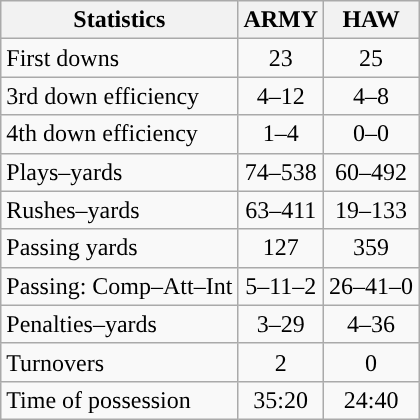<table class="wikitable">
<tr>
<th>Statistics</th>
<th>ARMY</th>
<th>HAW</th>
</tr>
<tr>
<td>First downs</td>
<td align=center>23</td>
<td align=center>25</td>
</tr>
<tr>
<td>3rd down efficiency</td>
<td align=center>4–12</td>
<td align=center>4–8</td>
</tr>
<tr>
<td>4th down efficiency</td>
<td align=center>1–4</td>
<td align=center>0–0</td>
</tr>
<tr>
<td>Plays–yards</td>
<td align=center>74–538</td>
<td align=center>60–492</td>
</tr>
<tr>
<td>Rushes–yards</td>
<td align=center>63–411</td>
<td align=center>19–133</td>
</tr>
<tr>
<td>Passing yards</td>
<td align=center>127</td>
<td align=center>359</td>
</tr>
<tr>
<td>Passing: Comp–Att–Int</td>
<td align=center>5–11–2</td>
<td align=center>26–41–0</td>
</tr>
<tr>
<td>Penalties–yards</td>
<td align=center>3–29</td>
<td align=center>4–36</td>
</tr>
<tr>
<td>Turnovers</td>
<td align=center>2</td>
<td align=center>0</td>
</tr>
<tr>
<td>Time of possession</td>
<td align=center>35:20</td>
<td align=center>24:40</td>
</tr>
</table>
